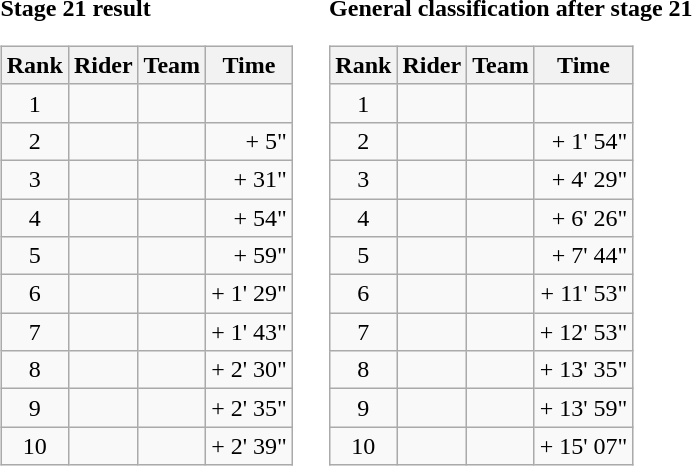<table>
<tr>
<td><strong>Stage 21 result</strong><br><table class="wikitable">
<tr>
<th scope="col">Rank</th>
<th scope="col">Rider</th>
<th scope="col">Team</th>
<th scope="col">Time</th>
</tr>
<tr>
<td style="text-align:center;">1</td>
<td></td>
<td></td>
<td style="text-align:right;"></td>
</tr>
<tr>
<td style="text-align:center;">2</td>
<td> </td>
<td></td>
<td style="text-align:right;">+ 5"</td>
</tr>
<tr>
<td style="text-align:center;">3</td>
<td></td>
<td></td>
<td style="text-align:right;">+ 31"</td>
</tr>
<tr>
<td style="text-align:center;">4</td>
<td></td>
<td></td>
<td style="text-align:right;">+ 54"</td>
</tr>
<tr>
<td style="text-align:center;">5</td>
<td></td>
<td></td>
<td style="text-align:right;">+ 59"</td>
</tr>
<tr>
<td style="text-align:center;">6</td>
<td></td>
<td></td>
<td style="text-align:right;">+ 1' 29"</td>
</tr>
<tr>
<td style="text-align:center;">7</td>
<td></td>
<td></td>
<td style="text-align:right;">+ 1' 43"</td>
</tr>
<tr>
<td style="text-align:center;">8</td>
<td></td>
<td></td>
<td style="text-align:right;">+ 2' 30"</td>
</tr>
<tr>
<td style="text-align:center;">9</td>
<td></td>
<td></td>
<td style="text-align:right;">+ 2' 35"</td>
</tr>
<tr>
<td style="text-align:center;">10</td>
<td></td>
<td></td>
<td style="text-align:right;">+ 2' 39"</td>
</tr>
</table>
</td>
<td></td>
<td><strong>General classification after stage 21</strong><br><table class="wikitable">
<tr>
<th scope="col">Rank</th>
<th scope="col">Rider</th>
<th scope="col">Team</th>
<th scope="col">Time</th>
</tr>
<tr>
<td style="text-align:center;">1</td>
<td> </td>
<td></td>
<td style="text-align:right;"></td>
</tr>
<tr>
<td style="text-align:center;">2</td>
<td></td>
<td></td>
<td style="text-align:right;">+ 1' 54"</td>
</tr>
<tr>
<td style="text-align:center;">3</td>
<td></td>
<td></td>
<td style="text-align:right;">+ 4' 29"</td>
</tr>
<tr>
<td style="text-align:center;">4</td>
<td></td>
<td></td>
<td style="text-align:right;">+ 6' 26"</td>
</tr>
<tr>
<td style="text-align:center;">5</td>
<td></td>
<td></td>
<td style="text-align:right;">+ 7' 44"</td>
</tr>
<tr>
<td style="text-align:center;">6</td>
<td></td>
<td></td>
<td style="text-align:right;">+ 11' 53"</td>
</tr>
<tr>
<td style="text-align:center;">7</td>
<td></td>
<td></td>
<td style="text-align:right;">+ 12' 53"</td>
</tr>
<tr>
<td style="text-align:center;">8</td>
<td></td>
<td></td>
<td style="text-align:right;">+ 13' 35"</td>
</tr>
<tr>
<td style="text-align:center;">9</td>
<td></td>
<td></td>
<td style="text-align:right;">+ 13' 59"</td>
</tr>
<tr>
<td style="text-align:center;">10</td>
<td></td>
<td></td>
<td style="text-align:right;">+ 15' 07"</td>
</tr>
</table>
</td>
</tr>
</table>
